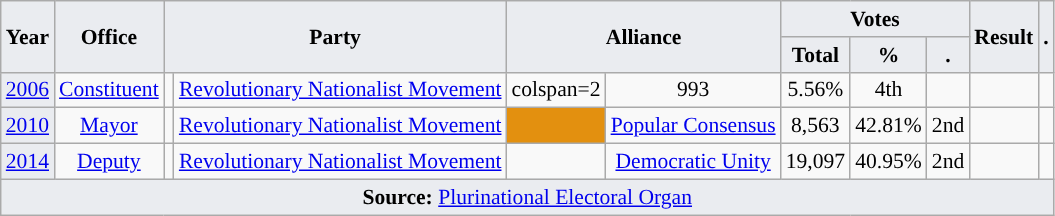<table class="wikitable" style="font-size:90%; text-align:center;">
<tr>
<th style="background-color:#EAECF0;" rowspan=2>Year</th>
<th style="background-color:#EAECF0;" rowspan=2>Office</th>
<th style="background-color:#EAECF0;" colspan=2 rowspan=2>Party</th>
<th style="background-color:#EAECF0;" colspan=2 rowspan=2>Alliance</th>
<th style="background-color:#EAECF0;" colspan=3>Votes</th>
<th style="background-color:#EAECF0;" rowspan=2>Result</th>
<th style="background-color:#EAECF0;" rowspan=2>.</th>
</tr>
<tr>
<th style="background-color:#EAECF0;">Total</th>
<th style="background-color:#EAECF0;">%</th>
<th style="background-color:#EAECF0;">.</th>
</tr>
<tr>
<td style="background-color:#EAECF0;"><a href='#'>2006</a></td>
<td><a href='#'>Constituent</a></td>
<td style="background-color:"></td>
<td><a href='#'>Revolutionary Nationalist Movement</a></td>
<td>colspan=2 </td>
<td>993</td>
<td>5.56%</td>
<td>4th</td>
<td></td>
<td></td>
</tr>
<tr>
<td style="background-color:#EAECF0;"><a href='#'>2010</a></td>
<td><a href='#'>Mayor</a></td>
<td style="background-color:"></td>
<td><a href='#'>Revolutionary Nationalist Movement</a></td>
<td style="background-color:#E3900F;"></td>
<td><a href='#'>Popular Consensus</a></td>
<td>8,563</td>
<td>42.81%</td>
<td>2nd</td>
<td></td>
<td></td>
</tr>
<tr>
<td style="background-color:#EAECF0;"><a href='#'>2014</a></td>
<td><a href='#'>Deputy</a></td>
<td style="background-color:"></td>
<td><a href='#'>Revolutionary Nationalist Movement</a></td>
<td style="background-color:"></td>
<td><a href='#'>Democratic Unity</a></td>
<td>19,097</td>
<td>40.95%</td>
<td>2nd</td>
<td></td>
<td></td>
</tr>
<tr>
<td style="background-color:#EAECF0;" colspan=11><strong>Source:</strong> <a href='#'>Plurinational Electoral Organ</a>  </td>
</tr>
</table>
